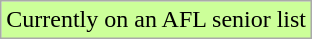<table class="wikitable">
<tr bgcolor="#CCFF99">
<td>Currently on an AFL senior list</td>
</tr>
</table>
